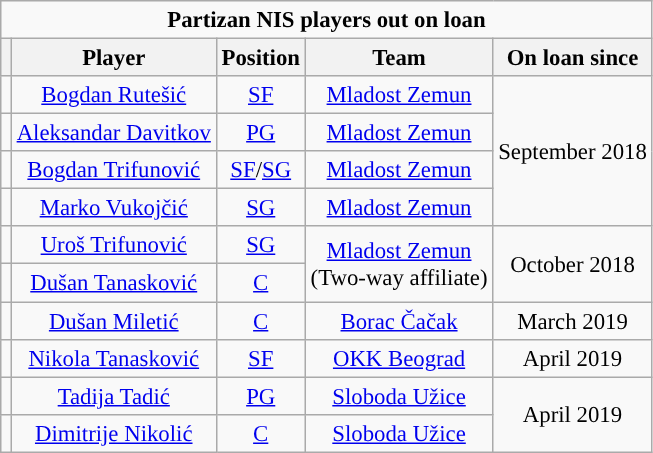<table class="wikitable sortable" style="font-size: 95%; text-align:center;">
<tr>
<td colspan=6><strong>Partizan NIS players out on loan</strong></td>
</tr>
<tr>
<th></th>
<th>Player</th>
<th>Position</th>
<th>Team</th>
<th>On loan since</th>
</tr>
<tr>
<td></td>
<td><a href='#'>Bogdan Rutešić</a></td>
<td><a href='#'>SF</a></td>
<td> <a href='#'>Mladost Zemun</a></td>
<td align=center rowspan=4>September 2018</td>
</tr>
<tr>
<td></td>
<td><a href='#'>Aleksandar Davitkov</a></td>
<td><a href='#'>PG</a></td>
<td> <a href='#'>Mladost Zemun</a></td>
</tr>
<tr>
<td></td>
<td><a href='#'>Bogdan Trifunović</a></td>
<td><a href='#'>SF</a>/<a href='#'>SG</a></td>
<td> <a href='#'>Mladost Zemun</a></td>
</tr>
<tr>
<td></td>
<td><a href='#'>Marko Vukojčić</a></td>
<td><a href='#'>SG</a></td>
<td> <a href='#'>Mladost Zemun</a></td>
</tr>
<tr>
<td></td>
<td><a href='#'>Uroš Trifunović</a></td>
<td><a href='#'>SG</a></td>
<td align=center rowspan=2> <a href='#'>Mladost Zemun</a><br> (Two-way affiliate)</td>
<td align=center rowspan=2>October 2018 </td>
</tr>
<tr>
<td></td>
<td><a href='#'>Dušan Tanasković</a></td>
<td><a href='#'>C</a></td>
</tr>
<tr>
<td></td>
<td><a href='#'>Dušan Miletić</a></td>
<td><a href='#'>C</a></td>
<td> <a href='#'>Borac Čačak</a></td>
<td>March 2019 </td>
</tr>
<tr>
<td></td>
<td><a href='#'>Nikola Tanasković</a></td>
<td><a href='#'>SF</a></td>
<td> <a href='#'>OKK Beograd</a></td>
<td>April 2019 </td>
</tr>
<tr>
<td></td>
<td><a href='#'>Tadija Tadić</a></td>
<td><a href='#'>PG</a></td>
<td> <a href='#'>Sloboda Užice</a></td>
<td align=center rowspan=2>April 2019</td>
</tr>
<tr>
<td></td>
<td><a href='#'>Dimitrije Nikolić</a></td>
<td><a href='#'>C</a></td>
<td> <a href='#'>Sloboda Užice</a></td>
</tr>
</table>
